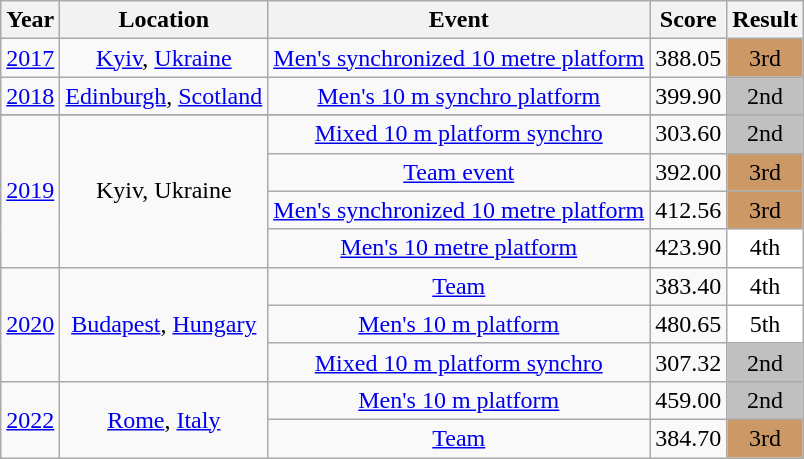<table class="wikitable" style="text-align:center;">
<tr>
<th>Year</th>
<th>Location</th>
<th>Event</th>
<th>Score</th>
<th>Result</th>
</tr>
<tr>
<td><a href='#'>2017</a></td>
<td><a href='#'>Kyiv</a>, <a href='#'>Ukraine</a></td>
<td><a href='#'>Men's synchronized 10 metre platform</a></td>
<td>388.05</td>
<td bgcolor="#cc9966">3rd</td>
</tr>
<tr>
<td><a href='#'>2018</a></td>
<td><a href='#'>Edinburgh</a>, <a href='#'>Scotland</a></td>
<td><a href='#'>Men's 10 m synchro platform</a></td>
<td>399.90</td>
<td bgcolor="silver">2nd</td>
</tr>
<tr>
</tr>
<tr>
<td rowspan=4><a href='#'>2019</a></td>
<td rowspan=4>Kyiv, Ukraine</td>
<td><a href='#'>Mixed 10 m platform synchro</a></td>
<td>303.60</td>
<td bgcolor="silver">2nd</td>
</tr>
<tr>
<td><a href='#'>Team event</a></td>
<td>392.00</td>
<td bgcolor="#cc9966">3rd</td>
</tr>
<tr>
<td><a href='#'>Men's synchronized 10 metre platform</a></td>
<td>412.56</td>
<td bgcolor="#cc9966">3rd</td>
</tr>
<tr>
<td><a href='#'>Men's 10 metre platform</a></td>
<td>423.90</td>
<td bgcolor="white">4th</td>
</tr>
<tr>
<td rowspan=3><a href='#'>2020</a></td>
<td rowspan=3><a href='#'>Budapest</a>, <a href='#'>Hungary</a></td>
<td><a href='#'>Team</a></td>
<td>383.40</td>
<td bgcolor="white">4th</td>
</tr>
<tr>
<td><a href='#'>Men's 10 m platform</a></td>
<td>480.65</td>
<td bgcolor="white">5th</td>
</tr>
<tr>
<td><a href='#'>Mixed 10 m platform synchro</a></td>
<td>307.32</td>
<td bgcolor="silver">2nd</td>
</tr>
<tr>
<td rowspan=2><a href='#'>2022</a></td>
<td rowspan=2><a href='#'>Rome</a>, <a href='#'>Italy</a></td>
<td><a href='#'>Men's 10 m platform</a></td>
<td>459.00</td>
<td bgcolor="silver">2nd</td>
</tr>
<tr>
<td><a href='#'>Team</a></td>
<td>384.70</td>
<td bgcolor="#cc9966">3rd</td>
</tr>
</table>
